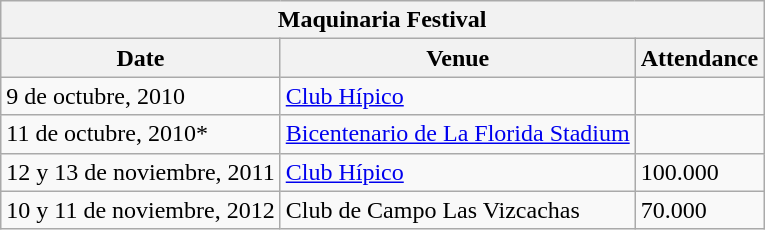<table class="wikitable">
<tr>
<th colspan="3">Maquinaria Festival</th>
</tr>
<tr>
<th>Date</th>
<th>Venue</th>
<th>Attendance</th>
</tr>
<tr>
<td>9 de octubre, 2010</td>
<td><a href='#'>Club Hípico</a></td>
<td></td>
</tr>
<tr>
<td>11 de octubre, 2010*</td>
<td><a href='#'>Bicentenario de La Florida Stadium</a></td>
<td></td>
</tr>
<tr>
<td>12 y 13 de noviembre, 2011</td>
<td><a href='#'>Club Hípico</a></td>
<td>100.000</td>
</tr>
<tr>
<td>10 y 11 de noviembre, 2012</td>
<td>Club de Campo Las Vizcachas</td>
<td>70.000</td>
</tr>
</table>
